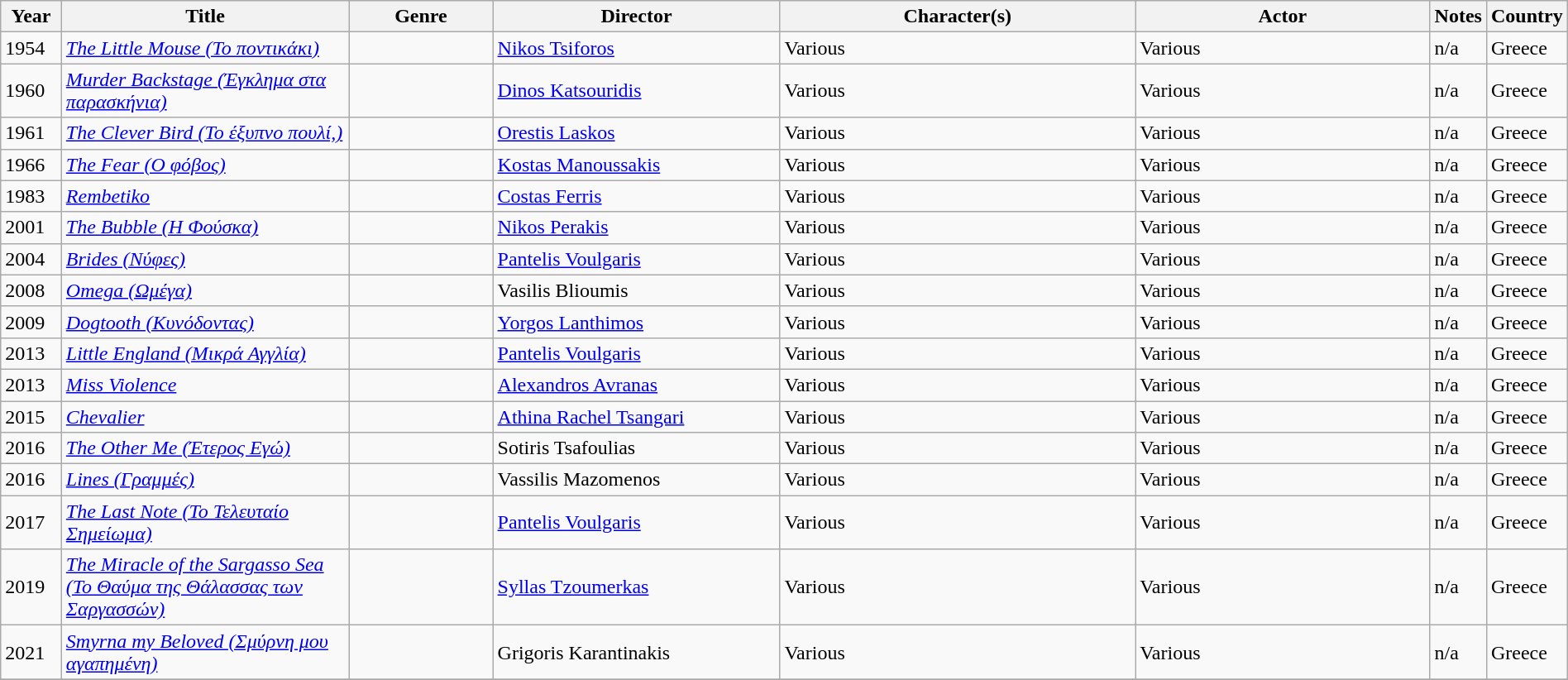<table class="wikitable sortable" style="width: 100%">
<tr>
<th style="width:4%;">Year</th>
<th style="width:20%;">Title</th>
<th style="width:10%;">Genre</th>
<th style="width:20%;">Director</th>
<th style="width:25%;">Character(s)</th>
<th style="width:25%;">Actor</th>
<th style="width:36%;">Notes</th>
<th style="width:9%;">Country</th>
</tr>
<tr>
<td>1954</td>
<td><em><a href='#'>The Little Mouse (Το ποντικάκι)</a></em></td>
<td></td>
<td><a href='#'>Nikos Tsiforos</a></td>
<td>Various</td>
<td>Various</td>
<td>n/a</td>
<td>Greece</td>
</tr>
<tr>
<td>1960</td>
<td><em><a href='#'>Murder Backstage (Έγκλημα στα παρασκήνια)</a></em></td>
<td></td>
<td><a href='#'>Dinos Katsouridis</a></td>
<td>Various</td>
<td>Various</td>
<td>n/a</td>
<td>Greece</td>
</tr>
<tr>
<td>1961</td>
<td><em><a href='#'>The Clever Bird (Το έξυπνο πουλί,)</a></em></td>
<td></td>
<td><a href='#'>Orestis Laskos</a></td>
<td>Various</td>
<td>Various</td>
<td>n/a</td>
<td>Greece</td>
</tr>
<tr>
<td>1966</td>
<td><em><a href='#'>The Fear (Ο φόβος)</a></em></td>
<td></td>
<td><a href='#'>Kostas Manoussakis</a></td>
<td>Various</td>
<td>Various</td>
<td>n/a</td>
<td>Greece</td>
</tr>
<tr>
<td>1983</td>
<td><em><a href='#'>Rembetiko</a></em></td>
<td></td>
<td><a href='#'>Costas Ferris</a></td>
<td>Various</td>
<td>Various</td>
<td>n/a</td>
<td>Greece</td>
</tr>
<tr>
<td>2001</td>
<td><em><a href='#'>The Bubble (Η Φούσκα)</a></em></td>
<td></td>
<td><a href='#'>Nikos Perakis</a></td>
<td>Various</td>
<td>Various</td>
<td>n/a</td>
<td>Greece</td>
</tr>
<tr>
<td>2004</td>
<td><em><a href='#'>Brides (Νύφες)</a></em></td>
<td></td>
<td><a href='#'>Pantelis Voulgaris</a></td>
<td>Various</td>
<td>Various</td>
<td>n/a</td>
<td>Greece</td>
</tr>
<tr>
<td>2008</td>
<td><em><a href='#'>Omega (Ωμέγα)</a></em></td>
<td></td>
<td>Vasilis Blioumis</td>
<td>Various</td>
<td>Various</td>
<td>n/a</td>
<td>Greece</td>
</tr>
<tr>
<td>2009</td>
<td><em><a href='#'>Dogtooth (Κυνόδοντας)</a></em></td>
<td></td>
<td><a href='#'>Yorgos Lanthimos</a></td>
<td>Various</td>
<td>Various</td>
<td>n/a</td>
<td>Greece</td>
</tr>
<tr>
<td>2013</td>
<td><em><a href='#'>Little England (Μικρά Αγγλία)</a></em></td>
<td></td>
<td><a href='#'>Pantelis Voulgaris</a></td>
<td>Various</td>
<td>Various</td>
<td>n/a</td>
<td>Greece</td>
</tr>
<tr>
<td>2013</td>
<td><em><a href='#'>Miss Violence</a></em></td>
<td></td>
<td><a href='#'>Alexandros Avranas</a></td>
<td>Various</td>
<td>Various</td>
<td>n/a</td>
<td>Greece</td>
</tr>
<tr>
<td>2015</td>
<td><em><a href='#'>Chevalier</a></em></td>
<td></td>
<td><a href='#'>Athina Rachel Tsangari</a></td>
<td>Various</td>
<td>Various</td>
<td>n/a</td>
<td>Greece</td>
</tr>
<tr>
<td>2016</td>
<td><em><a href='#'>The Other Me (Έτερος Εγώ)</a></em></td>
<td></td>
<td>Sotiris Tsafoulias</td>
<td>Various</td>
<td>Various</td>
<td>n/a</td>
<td>Greece</td>
</tr>
<tr>
<td>2016</td>
<td><em><a href='#'>Lines (Γραμμές)</a></em></td>
<td></td>
<td>Vassilis Mazomenos</td>
<td>Various</td>
<td>Various</td>
<td>n/a</td>
<td>Greece</td>
</tr>
<tr>
<td>2017</td>
<td><em><a href='#'>The Last Note (Το Τελευταίο Σημείωμα)</a></em></td>
<td></td>
<td><a href='#'>Pantelis Voulgaris</a></td>
<td>Various</td>
<td>Various</td>
<td>n/a</td>
<td>Greece</td>
</tr>
<tr>
<td>2019</td>
<td><em><a href='#'>The Miracle of the Sargasso Sea (Το Θαύμα της Θάλασσας των Σαργασσών)</a></em></td>
<td></td>
<td><a href='#'>Syllas Tzoumerkas</a></td>
<td>Various</td>
<td>Various</td>
<td>n/a</td>
<td>Greece</td>
</tr>
<tr>
<td>2021</td>
<td><em><a href='#'>Smyrna my Beloved (Σμύρνη μου αγαπημένη)</a></em></td>
<td></td>
<td>Grigoris Karantinakis</td>
<td>Various</td>
<td>Various</td>
<td>n/a</td>
<td>Greece</td>
</tr>
<tr>
</tr>
</table>
